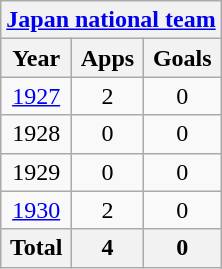<table class="wikitable" style="text-align:center">
<tr>
<th colspan=3><a href='#'>Japan national team</a></th>
</tr>
<tr>
<th>Year</th>
<th>Apps</th>
<th>Goals</th>
</tr>
<tr>
<td><a href='#'>1927</a></td>
<td>2</td>
<td>0</td>
</tr>
<tr>
<td>1928</td>
<td>0</td>
<td>0</td>
</tr>
<tr>
<td>1929</td>
<td>0</td>
<td>0</td>
</tr>
<tr>
<td><a href='#'>1930</a></td>
<td>2</td>
<td>0</td>
</tr>
<tr>
<th>Total</th>
<th>4</th>
<th>0</th>
</tr>
</table>
